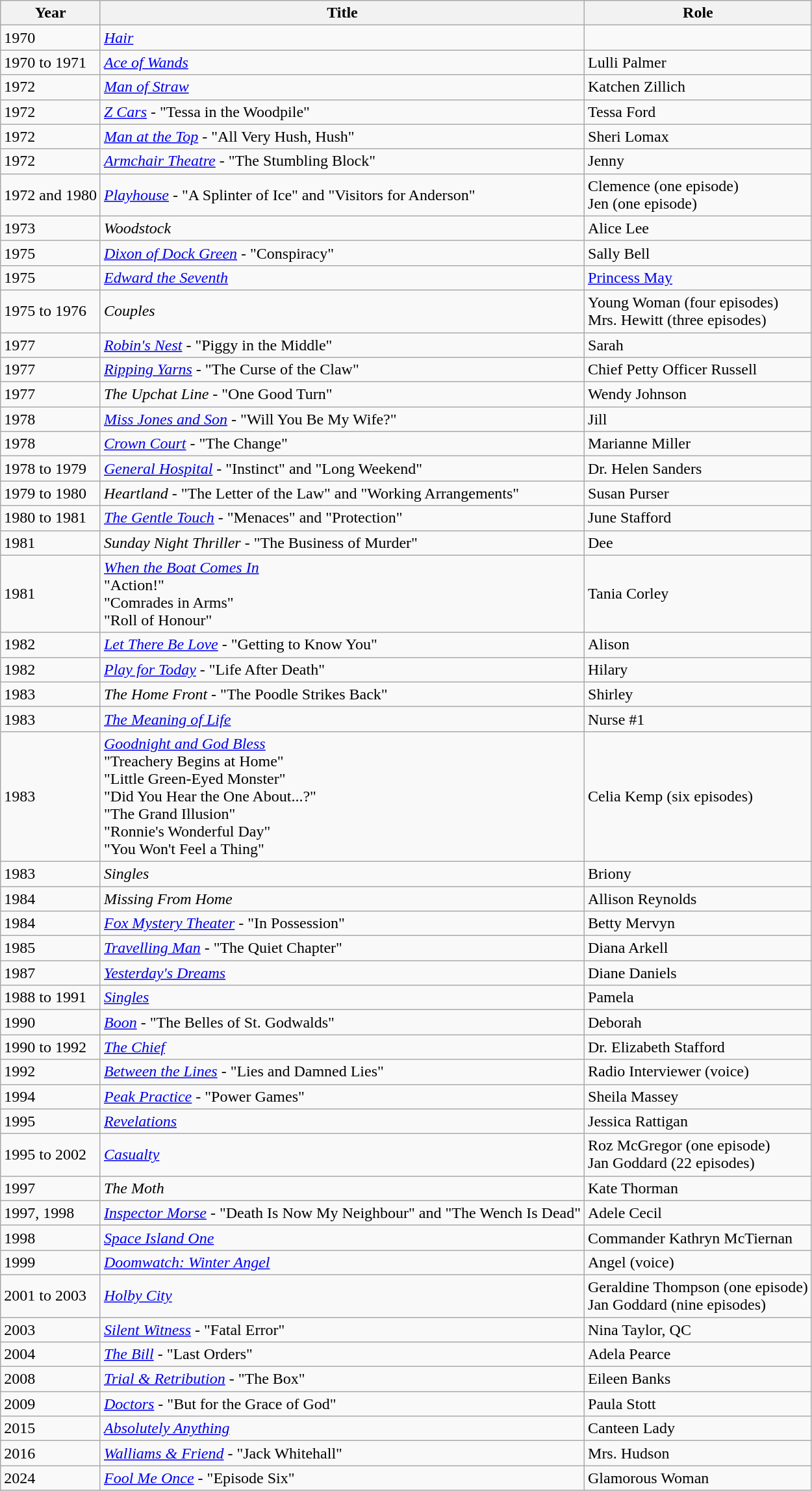<table class="wikitable">
<tr>
<th>Year</th>
<th>Title</th>
<th>Role</th>
</tr>
<tr>
<td>1970</td>
<td><em><a href='#'>Hair</a></em></td>
<td></td>
</tr>
<tr>
<td>1970 to 1971</td>
<td><em><a href='#'>Ace of Wands</a></em></td>
<td>Lulli Palmer</td>
</tr>
<tr>
<td>1972</td>
<td><em><a href='#'>Man of Straw</a></em></td>
<td>Katchen Zillich</td>
</tr>
<tr>
<td>1972</td>
<td><em><a href='#'>Z Cars</a></em> - "Tessa in the Woodpile"</td>
<td>Tessa Ford</td>
</tr>
<tr>
<td>1972</td>
<td><em><a href='#'>Man at the Top</a></em> - "All Very Hush, Hush"</td>
<td>Sheri Lomax</td>
</tr>
<tr>
<td>1972</td>
<td><em><a href='#'>Armchair Theatre</a></em> - "The Stumbling Block"</td>
<td>Jenny</td>
</tr>
<tr>
<td>1972 and 1980</td>
<td><em><a href='#'>Playhouse</a></em> - "A Splinter of Ice" and "Visitors for Anderson"</td>
<td>Clemence (one episode)<br>Jen (one episode)</td>
</tr>
<tr>
<td>1973</td>
<td><em>Woodstock</em></td>
<td>Alice Lee</td>
</tr>
<tr>
<td>1975</td>
<td><em><a href='#'>Dixon of Dock Green</a></em> - "Conspiracy"</td>
<td>Sally Bell</td>
</tr>
<tr>
<td>1975</td>
<td><em><a href='#'>Edward the Seventh</a></em></td>
<td><a href='#'>Princess May</a></td>
</tr>
<tr>
<td>1975 to 1976</td>
<td><em>Couples</em></td>
<td>Young Woman (four episodes)<br>Mrs. Hewitt (three episodes)</td>
</tr>
<tr>
<td>1977</td>
<td><em><a href='#'>Robin's Nest</a></em> - "Piggy in the Middle"</td>
<td>Sarah</td>
</tr>
<tr>
<td>1977</td>
<td><em><a href='#'>Ripping Yarns</a></em> - "The Curse of the Claw"</td>
<td>Chief Petty Officer Russell</td>
</tr>
<tr>
<td>1977</td>
<td><em>The Upchat Line</em> - "One Good Turn"</td>
<td>Wendy Johnson</td>
</tr>
<tr>
<td>1978</td>
<td><em><a href='#'>Miss Jones and Son</a></em> - "Will You Be My Wife?"</td>
<td>Jill</td>
</tr>
<tr>
<td>1978</td>
<td><em><a href='#'>Crown Court</a></em> - "The Change"</td>
<td>Marianne Miller</td>
</tr>
<tr>
<td>1978 to 1979</td>
<td><em><a href='#'>General Hospital</a></em> - "Instinct" and "Long Weekend"</td>
<td>Dr. Helen Sanders</td>
</tr>
<tr>
<td>1979 to 1980</td>
<td><em>Heartland</em> - "The Letter of the Law" and "Working Arrangements"</td>
<td>Susan Purser</td>
</tr>
<tr>
<td>1980 to 1981</td>
<td><em><a href='#'>The Gentle Touch</a></em> - "Menaces" and "Protection"</td>
<td>June Stafford</td>
</tr>
<tr>
<td>1981</td>
<td><em>Sunday Night Thriller</em> - "The Business of Murder"</td>
<td>Dee</td>
</tr>
<tr>
<td>1981</td>
<td><em><a href='#'>When the Boat Comes In</a></em><br>"Action!"<br>"Comrades in Arms"<br>"Roll of Honour"</td>
<td>Tania Corley</td>
</tr>
<tr>
<td>1982</td>
<td><em><a href='#'>Let There Be Love</a></em> - "Getting to Know You"</td>
<td>Alison</td>
</tr>
<tr>
<td>1982</td>
<td><em><a href='#'>Play for Today</a></em> - "Life After Death"</td>
<td>Hilary</td>
</tr>
<tr>
<td>1983</td>
<td><em>The Home Front -</em> "The Poodle Strikes Back"</td>
<td>Shirley</td>
</tr>
<tr>
<td>1983</td>
<td><em><a href='#'>The Meaning of Life</a></em></td>
<td>Nurse #1</td>
</tr>
<tr>
<td>1983</td>
<td><em><a href='#'>Goodnight and God Bless</a></em><br>"Treachery Begins at Home"<br>"Little Green-Eyed Monster"<br>"Did You Hear the One About...?"<br>"The Grand Illusion"<br>"Ronnie's Wonderful Day"<br>"You Won't Feel a Thing"</td>
<td>Celia Kemp (six episodes)</td>
</tr>
<tr>
<td>1983</td>
<td><em>Singles</em></td>
<td>Briony</td>
</tr>
<tr>
<td>1984</td>
<td><em>Missing From Home</em></td>
<td>Allison Reynolds</td>
</tr>
<tr>
<td>1984</td>
<td><a href='#'><em>Fox Mystery Theater</em></a> - "In Possession"</td>
<td>Betty Mervyn</td>
</tr>
<tr>
<td>1985</td>
<td><em><a href='#'>Travelling Man</a></em> - "The Quiet Chapter"</td>
<td>Diana Arkell</td>
</tr>
<tr>
<td>1987</td>
<td><em><a href='#'>Yesterday's Dreams</a></em></td>
<td>Diane Daniels</td>
</tr>
<tr>
<td>1988 to 1991</td>
<td><em><a href='#'>Singles</a></em></td>
<td>Pamela</td>
</tr>
<tr>
<td>1990</td>
<td><a href='#'><em>Boon</em></a> - "The Belles of St. Godwalds"</td>
<td>Deborah</td>
</tr>
<tr>
<td>1990 to 1992</td>
<td><em><a href='#'>The Chief</a></em></td>
<td>Dr. Elizabeth Stafford</td>
</tr>
<tr>
<td>1992</td>
<td><em><a href='#'>Between the Lines</a></em> - "Lies and Damned Lies"</td>
<td>Radio Interviewer (voice)</td>
</tr>
<tr>
<td>1994</td>
<td><em><a href='#'>Peak Practice</a></em> - "Power Games"</td>
<td>Sheila Massey</td>
</tr>
<tr>
<td>1995</td>
<td><em><a href='#'>Revelations</a></em></td>
<td>Jessica Rattigan</td>
</tr>
<tr>
<td>1995 to 2002</td>
<td><em><a href='#'>Casualty</a></em></td>
<td>Roz McGregor (one episode)<br>Jan Goddard (22 episodes)</td>
</tr>
<tr>
<td>1997</td>
<td><em>The Moth</em></td>
<td>Kate Thorman</td>
</tr>
<tr>
<td>1997, 1998</td>
<td><em><a href='#'>Inspector Morse</a></em> - "Death Is Now My Neighbour" and "The Wench Is Dead"</td>
<td>Adele Cecil</td>
</tr>
<tr>
<td>1998</td>
<td><em><a href='#'>Space Island One</a></em></td>
<td>Commander Kathryn McTiernan</td>
</tr>
<tr>
<td>1999</td>
<td><em><a href='#'>Doomwatch: Winter Angel</a></em></td>
<td>Angel (voice)</td>
</tr>
<tr>
<td>2001 to 2003</td>
<td><em><a href='#'>Holby City</a></em></td>
<td>Geraldine Thompson (one episode)<br>Jan Goddard (nine episodes)</td>
</tr>
<tr>
<td>2003</td>
<td><em><a href='#'>Silent Witness</a></em> - "Fatal Error"</td>
<td>Nina Taylor, QC</td>
</tr>
<tr>
<td>2004</td>
<td><em><a href='#'>The Bill</a> -</em> "Last Orders"</td>
<td>Adela Pearce</td>
</tr>
<tr>
<td>2008</td>
<td><em><a href='#'>Trial & Retribution</a></em> - "The Box"</td>
<td>Eileen Banks</td>
</tr>
<tr>
<td>2009</td>
<td><em><a href='#'>Doctors</a></em> - "But for the Grace of God"</td>
<td>Paula Stott</td>
</tr>
<tr>
<td>2015</td>
<td><em><a href='#'>Absolutely Anything</a></em></td>
<td>Canteen Lady</td>
</tr>
<tr>
<td>2016</td>
<td><em><a href='#'>Walliams & Friend</a></em> - "Jack Whitehall"</td>
<td>Mrs. Hudson</td>
</tr>
<tr>
<td>2024</td>
<td><em><a href='#'>Fool Me Once</a> -</em> "Episode Six"</td>
<td>Glamorous Woman</td>
</tr>
</table>
